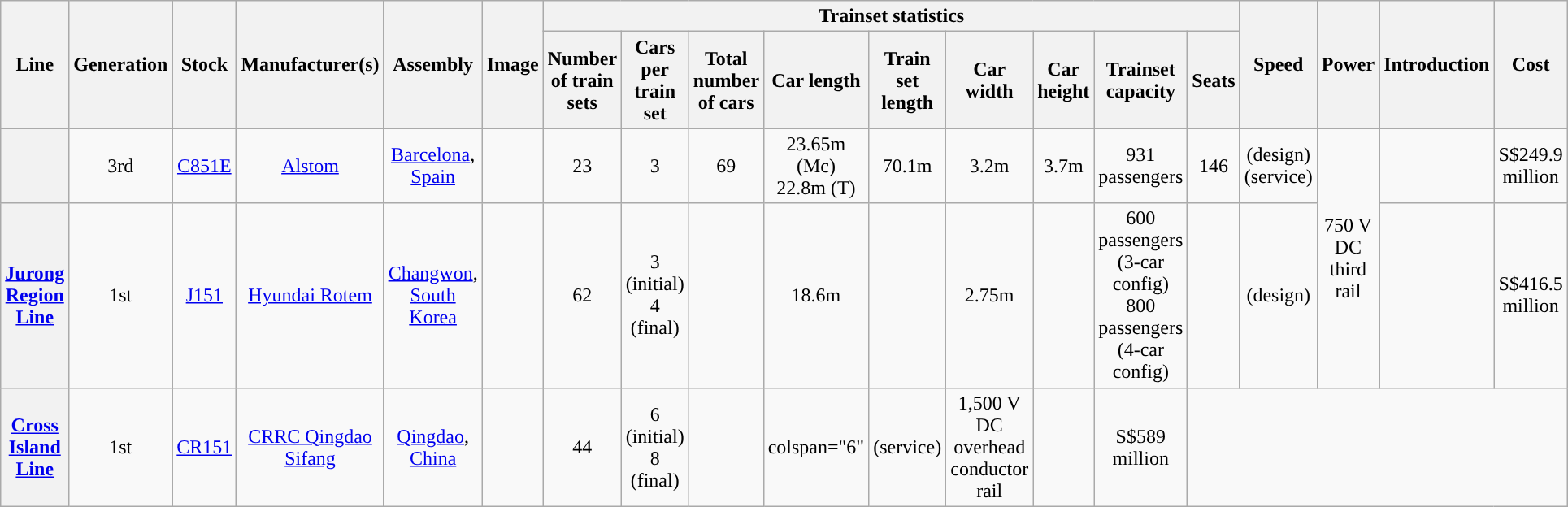<table class="wikitable" style="margin: 0 auto; text-align:center">
<tr>
<th colspan="2" rowspan="2">Line</th>
<th rowspan="2">Generation</th>
<th rowspan="2">Stock</th>
<th rowspan="2">Manufacturer(s)</th>
<th rowspan="2">Assembly</th>
<th rowspan="2">Image</th>
<th colspan="9">Trainset statistics</th>
<th rowspan="2" style="width:4em">Speed</th>
<th rowspan="2">Power</th>
<th rowspan="2">Introduction</th>
<th rowspan="2">Cost</th>
</tr>
<tr>
<th style="width:4em">Number of train sets</th>
<th style="width:3em">Cars per train set</th>
<th style="width:4em">Total number of cars</th>
<th>Car length</th>
<th>Train set length</th>
<th>Car width</th>
<th>Car height</th>
<th>Trainset capacity</th>
<th>Seats</th>
</tr>
<tr>
<th colspan="2" style="background-color:#"><a href='#'></a></th>
<td>3rd</td>
<td><a href='#'>C851E</a></td>
<td><a href='#'>Alstom</a></td>
<td><a href='#'>Barcelona</a>, <a href='#'>Spain</a></td>
<td></td>
<td>23</td>
<td>3</td>
<td>69</td>
<td>23.65m (Mc)<br>22.8m (T)</td>
<td>70.1m</td>
<td>3.2m</td>
<td>3.7m</td>
<td>931 passengers</td>
<td>146</td>
<td> (design)<br> (service)</td>
<td rowspan="2">750 V DC third rail</td>
<td></td>
<td>S$249.9 million<wbr></td>
</tr>
<tr>
<th colspan="2" style="background-color:#"><a href='#'><span>Jurong Region Line</span></a></th>
<td>1st</td>
<td><a href='#'>J151</a></td>
<td><a href='#'>Hyundai Rotem</a></td>
<td><a href='#'>Changwon</a>, <a href='#'>South Korea</a></td>
<td></td>
<td>62</td>
<td>3 (initial)<br>4 (final)</td>
<td></td>
<td>18.6m</td>
<td></td>
<td>2.75m</td>
<td></td>
<td>600 passengers<br>(3-car config)<br>800 passengers<br>(4-car config)</td>
<td></td>
<td> (design)</td>
<td></td>
<td>S$416.5 million</td>
</tr>
<tr>
<th colspan="2" style="background-color:#"><a href='#'><span>Cross Island Line</span></a></th>
<td>1st</td>
<td><a href='#'>CR151</a></td>
<td><a href='#'>CRRC Qingdao Sifang</a></td>
<td><a href='#'>Qingdao</a>, <a href='#'>China</a></td>
<td></td>
<td>44</td>
<td>6 (initial) 8 (final)</td>
<td></td>
<td>colspan="6" </td>
<td> (service)</td>
<td>1,500 V DC overhead conductor rail</td>
<td></td>
<td>S$589 million</td>
</tr>
</table>
